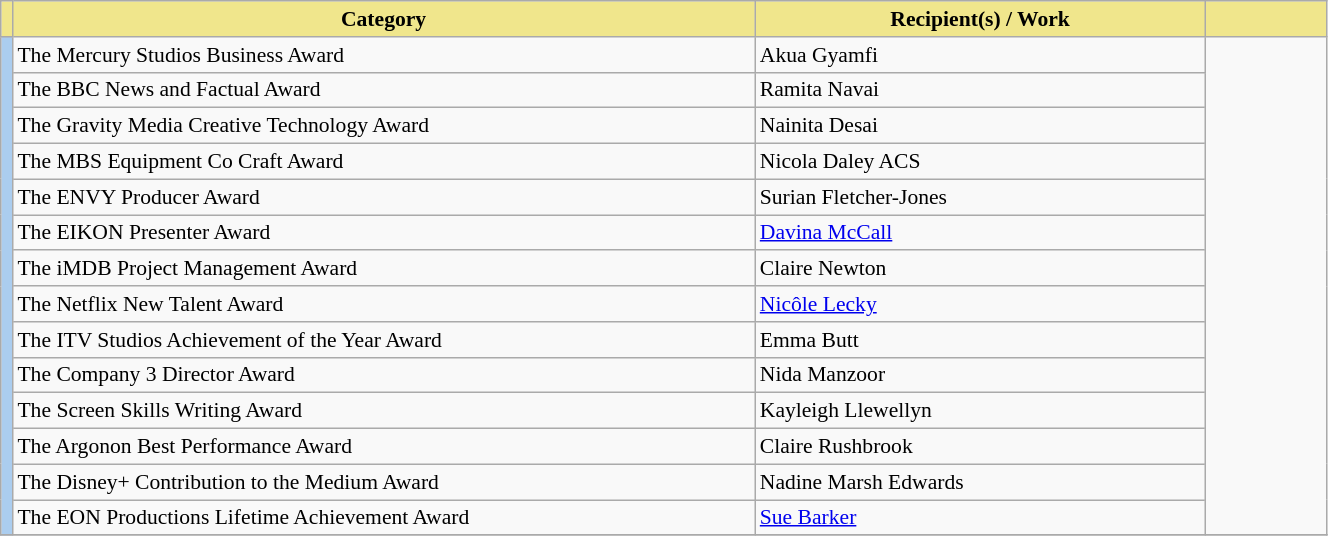<table class="wikitable" width="70%" scope="col" style="text-align: left; font-size: 90%">
<tr col>
<th style="background:#F0E68C" width="1px"></th>
<th style="background:#F0E68C" width="56%">Category</th>
<th style="background:#F0E68C" width="34%">Recipient(s) / Work</th>
<th style="background:#F0E68C" scope="col" class="unsortable"></th>
</tr>
<tr>
<td rowspan="14"  style="background: #abcdef;"></td>
<td scope="col" style="align:left">The Mercury Studios Business Award</td>
<td>Akua Gyamfi</td>
<td rowspan="14"></td>
</tr>
<tr>
<td>The BBC News and Factual Award</td>
<td>Ramita Navai</td>
</tr>
<tr>
<td>The Gravity Media Creative Technology Award</td>
<td>Nainita Desai</td>
</tr>
<tr>
<td>The MBS Equipment Co Craft Award</td>
<td>Nicola Daley ACS</td>
</tr>
<tr>
<td>The ENVY Producer Award</td>
<td>Surian Fletcher-Jones</td>
</tr>
<tr>
<td>The EIKON Presenter Award</td>
<td><a href='#'>Davina McCall</a></td>
</tr>
<tr>
<td>The iMDB Project Management Award</td>
<td>Claire Newton</td>
</tr>
<tr>
<td>The Netflix New Talent Award</td>
<td><a href='#'>Nicôle Lecky</a></td>
</tr>
<tr>
<td>The ITV Studios Achievement of the Year Award</td>
<td>Emma Butt</td>
</tr>
<tr>
<td>The Company 3 Director Award</td>
<td>Nida Manzoor</td>
</tr>
<tr>
<td>The Screen Skills Writing Award</td>
<td>Kayleigh Llewellyn</td>
</tr>
<tr>
<td>The Argonon Best Performance Award</td>
<td>Claire Rushbrook</td>
</tr>
<tr>
<td>The Disney+ Contribution to the Medium Award</td>
<td>Nadine Marsh Edwards</td>
</tr>
<tr>
<td>The EON Productions Lifetime Achievement Award</td>
<td><a href='#'>Sue Barker</a></td>
</tr>
<tr>
</tr>
</table>
